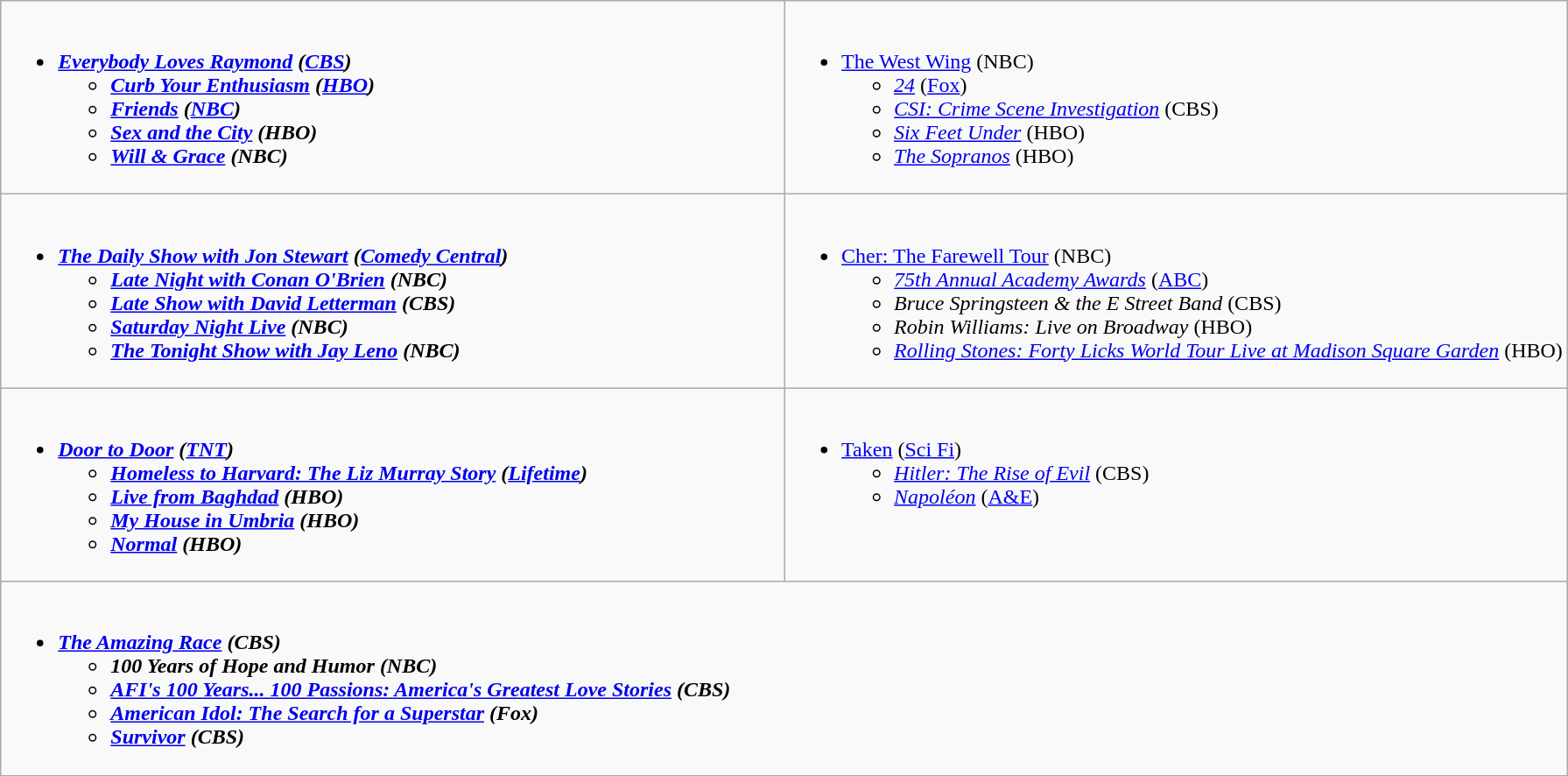<table class="wikitable">
<tr>
<td style="vertical-align:top;" width="50%"><br><ul><li><strong><em><a href='#'>Everybody Loves Raymond</a><em> (<a href='#'>CBS</a>)<strong><ul><li></em><a href='#'>Curb Your Enthusiasm</a><em> (<a href='#'>HBO</a>)</li><li></em><a href='#'>Friends</a><em> (<a href='#'>NBC</a>)</li><li></em><a href='#'>Sex and the City</a><em> (HBO)</li><li></em><a href='#'>Will & Grace</a><em> (NBC)</li></ul></li></ul></td>
<td style="vertical-align:top;" width="50%"><br><ul><li></em></strong><a href='#'>The West Wing</a></em> (NBC)</strong><ul><li><em><a href='#'>24</a></em> (<a href='#'>Fox</a>)</li><li><em><a href='#'>CSI: Crime Scene Investigation</a></em> (CBS)</li><li><em><a href='#'>Six Feet Under</a></em> (HBO)</li><li><em><a href='#'>The Sopranos</a></em> (HBO)</li></ul></li></ul></td>
</tr>
<tr>
<td style="vertical-align:top;" width="50%"><br><ul><li><strong><em><a href='#'>The Daily Show with Jon Stewart</a><em> (<a href='#'>Comedy Central</a>)<strong><ul><li></em><a href='#'>Late Night with Conan O'Brien</a><em> (NBC)</li><li></em><a href='#'>Late Show with David Letterman</a><em> (CBS)</li><li></em><a href='#'>Saturday Night Live</a><em> (NBC)</li><li></em><a href='#'>The Tonight Show with Jay Leno</a><em> (NBC)</li></ul></li></ul></td>
<td style="vertical-align:top;" width="50%"><br><ul><li></em></strong><a href='#'>Cher: The Farewell Tour</a></em> (NBC)</strong><ul><li><em><a href='#'>75th Annual Academy Awards</a></em> (<a href='#'>ABC</a>)</li><li><em>Bruce Springsteen & the E Street Band</em> (CBS)</li><li><em>Robin Williams: Live on Broadway</em> (HBO)</li><li><em><a href='#'>Rolling Stones: Forty Licks World Tour Live at Madison Square Garden</a></em> (HBO)</li></ul></li></ul></td>
</tr>
<tr>
<td style="vertical-align:top;" width="50%"><br><ul><li><strong><em><a href='#'>Door to Door</a><em> (<a href='#'>TNT</a>)<strong><ul><li></em><a href='#'>Homeless to Harvard: The Liz Murray Story</a><em> (<a href='#'>Lifetime</a>)</li><li></em><a href='#'>Live from Baghdad</a><em> (HBO)</li><li></em><a href='#'>My House in Umbria</a><em> (HBO)</li><li></em><a href='#'>Normal</a><em> (HBO)</li></ul></li></ul></td>
<td style="vertical-align:top;" width="50%"><br><ul><li></em></strong><a href='#'>Taken</a></em> (<a href='#'>Sci Fi</a>)</strong><ul><li><em><a href='#'>Hitler: The Rise of Evil</a></em> (CBS)</li><li><em><a href='#'>Napoléon</a></em> (<a href='#'>A&E</a>)</li></ul></li></ul></td>
</tr>
<tr>
<td style="vertical-align:top;" width="50%" colspan="2"><br><ul><li><strong><em><a href='#'>The Amazing Race</a><em> (CBS)<strong><ul><li></em>100 Years of Hope and Humor<em> (NBC)</li><li></em><a href='#'>AFI's 100 Years... 100 Passions: America's Greatest Love Stories</a><em> (CBS)</li><li></em><a href='#'>American Idol: The Search for a Superstar</a><em> (Fox)</li><li></em><a href='#'>Survivor</a><em> (CBS)</li></ul></li></ul></td>
</tr>
</table>
